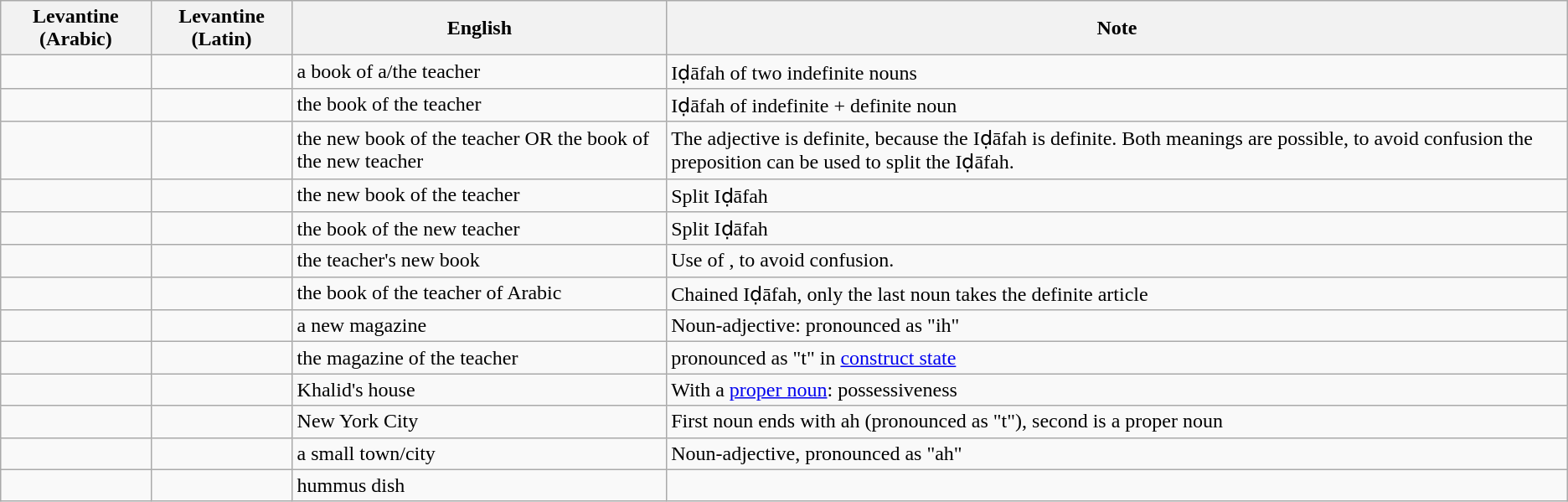<table class="wikitable">
<tr>
<th>Levantine (Arabic)</th>
<th>Levantine (Latin)</th>
<th>English</th>
<th>Note</th>
</tr>
<tr>
<td style="text-align:right;"></td>
<td></td>
<td>a book of a/the teacher</td>
<td>Iḍāfah of two indefinite nouns</td>
</tr>
<tr>
<td style="text-align:right;"></td>
<td></td>
<td>the book of the teacher</td>
<td>Iḍāfah of indefinite + definite noun</td>
</tr>
<tr>
<td style="text-align:right;"></td>
<td></td>
<td>the new book of the teacher OR the book of the new teacher</td>
<td>The adjective is definite, because the Iḍāfah is definite. Both meanings are possible, to avoid confusion the preposition  can be used to split the Iḍāfah.</td>
</tr>
<tr>
<td style="text-align:right;"></td>
<td></td>
<td>the new book of the teacher</td>
<td>Split Iḍāfah</td>
</tr>
<tr>
<td style="text-align:right;"></td>
<td></td>
<td>the book of the new teacher</td>
<td>Split Iḍāfah</td>
</tr>
<tr>
<td style="text-align:right;"></td>
<td></td>
<td>the teacher's new book</td>
<td>Use of ,  to avoid confusion.</td>
</tr>
<tr>
<td style="text-align:right;"></td>
<td></td>
<td>the book of the teacher of Arabic</td>
<td>Chained Iḍāfah, only the last noun takes the definite article</td>
</tr>
<tr>
<td style="text-align:right;"></td>
<td></td>
<td>a new magazine</td>
<td>Noun-adjective:  pronounced as "ih"</td>
</tr>
<tr>
<td style="text-align:right;"></td>
<td></td>
<td>the magazine of the teacher</td>
<td> pronounced as "t" in <a href='#'>construct state</a></td>
</tr>
<tr>
<td style="text-align:right;"></td>
<td></td>
<td>Khalid's house</td>
<td>With a <a href='#'>proper noun</a>: possessiveness</td>
</tr>
<tr>
<td style="text-align:right;"></td>
<td></td>
<td>New York City</td>
<td>First noun ends with ah (pronounced as "t"), second is a proper noun</td>
</tr>
<tr>
<td style="text-align:right;"></td>
<td></td>
<td>a small town/city</td>
<td>Noun-adjective,  pronounced as "ah"</td>
</tr>
<tr>
<td style="text-align:right;"></td>
<td></td>
<td>hummus dish</td>
<td></td>
</tr>
</table>
